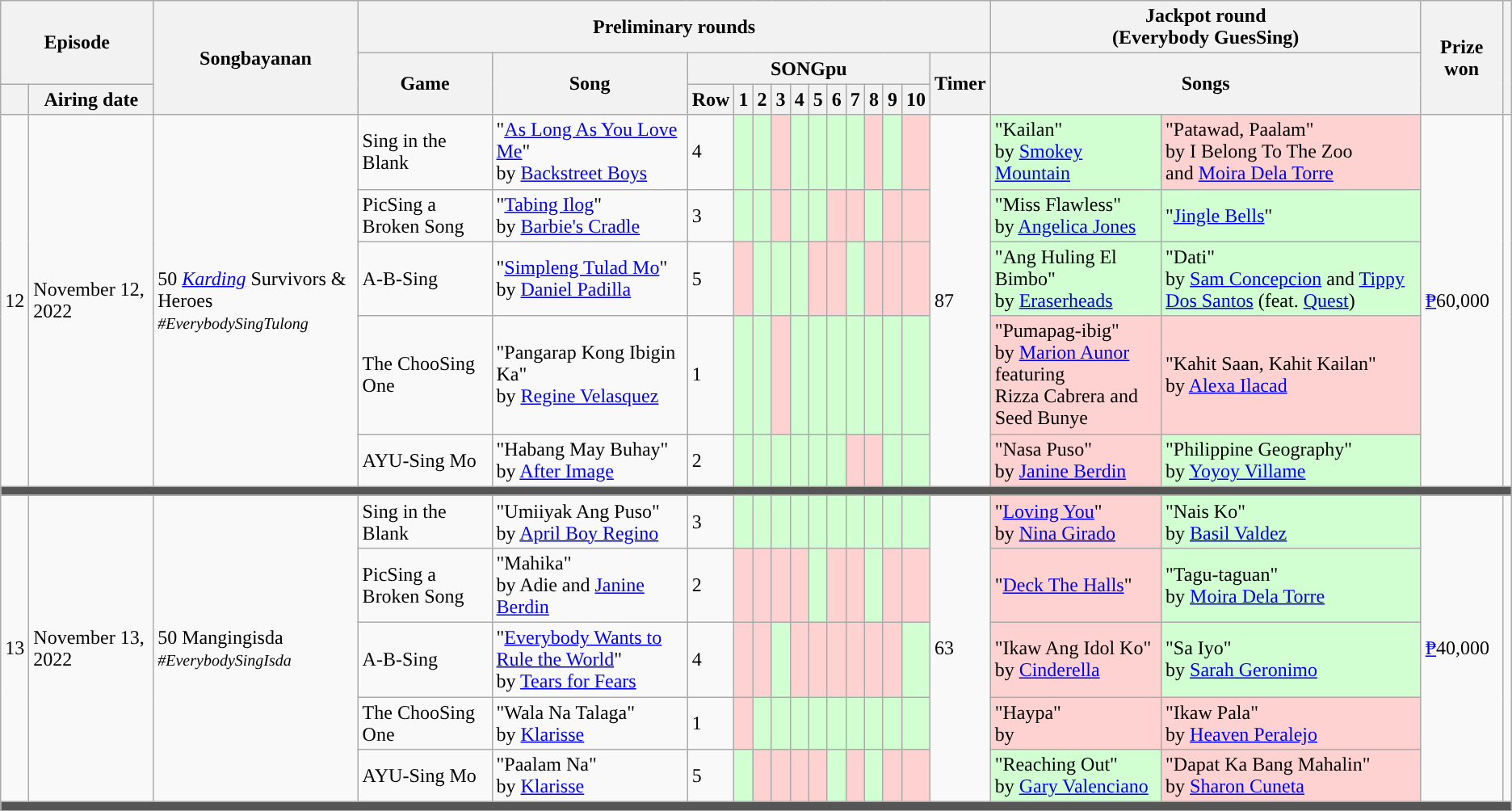<table class="wikitable plainrowheaders mw-collapsible ">
<tr>
<th colspan="2" rowspan="2">Episode</th>
<th rowspan="3">Songbayanan</th>
<th colspan="14">Preliminary rounds</th>
<th colspan="2">Jackpot round<br>(Everybody GuesSing)</th>
<th rowspan="3">Prize won</th>
<th rowspan="3"></th>
</tr>
<tr>
<th rowspan="2">Game</th>
<th rowspan="2">Song</th>
<th colspan="11">SONGpu</th>
<th rowspan="2">Timer</th>
<th colspan="2" rowspan="2">Songs</th>
</tr>
<tr>
<th></th>
<th>Airing date</th>
<th>Row</th>
<th>1</th>
<th>2</th>
<th>3</th>
<th>4</th>
<th>5</th>
<th>6</th>
<th>7</th>
<th>8</th>
<th>9</th>
<th>10</th>
</tr>
<tr>
<td rowspan="5">12</td>
<td rowspan="5">November 12, 2022</td>
<td rowspan="5">50 <a href='#'><em>Karding</em></a> Survivors & Heroes<br><small><em>#EverybodySingTulong</em></small></td>
<td>Sing in the Blank</td>
<td>"<a href='#'>As Long As You Love Me</a>"<br> by <a href='#'>Backstreet Boys</a></td>
<td>4</td>
<td style="background:#D2FFD2"></td>
<td style="background:#D2FFD2"></td>
<td style="background:#FFD2D2"></td>
<td style="background:#D2FFD2"></td>
<td style="background:#D2FFD2"></td>
<td style="background:#D2FFD2"></td>
<td style="background:#D2FFD2"></td>
<td style="background:#FFD2D2"></td>
<td style="background:#D2FFD2"></td>
<td style="background:#FFD2D2"></td>
<td rowspan="5">87 </td>
<td style="background:#D2FFD2">"Kailan"<br>by <a href='#'>Smokey Mountain</a></td>
<td style="background:#FFD2D2">"Patawad, Paalam"<br>by I Belong To The Zoo <br>and <a href='#'>Moira Dela Torre</a></td>
<td rowspan="5"><a href='#'>₱</a>60,000</td>
<td rowspan="5"></td>
</tr>
<tr>
<td>PicSing a Broken Song</td>
<td>"<a href='#'>Tabing Ilog</a>"<br>by <a href='#'>Barbie's Cradle</a></td>
<td>3</td>
<td style="background:#D2FFD2"></td>
<td style="background:#D2FFD2"></td>
<td style="background:#FFD2D2"></td>
<td style="background:#D2FFD2"></td>
<td style="background:#D2FFD2"></td>
<td style="background:#FFD2D2"></td>
<td style="background:#FFD2D2"></td>
<td style="background:#D2FFD2"></td>
<td style="background:#FFD2D2"></td>
<td style="background:#FFD2D2"></td>
<td style="background:#D2FFD2">"Miss Flawless"<br>by <a href='#'>Angelica Jones</a></td>
<td style="background:#D2FFD2">"<a href='#'>Jingle Bells</a>"</td>
</tr>
<tr>
<td>A-B-Sing</td>
<td>"<a href='#'>Simpleng Tulad Mo</a>"<br>by <a href='#'>Daniel Padilla</a></td>
<td>5</td>
<td style="background:#FFD2D2"></td>
<td style="background:#D2FFD2"></td>
<td style="background:#D2FFD2"></td>
<td style="background:#D2FFD2"></td>
<td style="background:#FFD2D2"></td>
<td style="background:#FFD2D2"></td>
<td style="background:#D2FFD2"></td>
<td style="background:#FFD2D2"></td>
<td style="background:#FFD2D2"></td>
<td style="background:#FFD2D2"></td>
<td style="background:#D2FFD2">"Ang Huling El Bimbo"<br>by <a href='#'>Eraserheads</a></td>
<td style="background:#D2FFD2">"Dati"<br>by <a href='#'>Sam Concepcion</a> and <a href='#'>Tippy Dos Santos</a> (feat. <a href='#'>Quest</a>)</td>
</tr>
<tr>
<td>The ChooSing One</td>
<td>"Pangarap Kong Ibigin Ka"<br>by <a href='#'>Regine Velasquez</a></td>
<td>1</td>
<td style="background:#D2FFD2"></td>
<td style="background:#D2FFD2"></td>
<td style="background:#FFD2D2"></td>
<td style="background:#D2FFD2"></td>
<td style="background:#D2FFD2"></td>
<td style="background:#D2FFD2"></td>
<td style="background:#D2FFD2"></td>
<td style="background:#D2FFD2"></td>
<td style="background:#D2FFD2"></td>
<td style="background:#D2FFD2"></td>
<td style="background:#FFD2D2">"Pumapag-ibig"<br>by <a href='#'>Marion Aunor</a> featuring<br> Rizza Cabrera and Seed Bunye</td>
<td style="background:#FFD2D2">"Kahit Saan, Kahit Kailan"<br>by <a href='#'>Alexa Ilacad</a></td>
</tr>
<tr>
<td>AYU-Sing Mo</td>
<td>"Habang May Buhay"<br>by <a href='#'>After Image</a></td>
<td>2</td>
<td style="background:#D2FFD2"></td>
<td style="background:#D2FFD2"></td>
<td style="background:#D2FFD2"></td>
<td style="background:#D2FFD2"></td>
<td style="background:#D2FFD2"></td>
<td style="background:#D2FFD2"></td>
<td style="background:#FFD2D2"></td>
<td style="background:#FFD2D2"></td>
<td style="background:#D2FFD2"></td>
<td style="background:#D2FFD2"></td>
<td style="background:#FFD2D2">"Nasa Puso"<br>by <a href='#'>Janine Berdin</a></td>
<td style="background:#D2FFD2">"Philippine Geography"<br>by <a href='#'>Yoyoy Villame</a></td>
</tr>
<tr>
<th colspan="21" style="background:#555;"></th>
</tr>
<tr>
<td rowspan="5">13</td>
<td rowspan="5">November 13, 2022</td>
<td rowspan="5">50 Mangingisda<br><small><em>#EverybodySingIsda</em></small></td>
<td>Sing in the Blank</td>
<td>"Umiiyak Ang Puso"<br>by <a href='#'>April Boy Regino</a></td>
<td>3</td>
<td style="background:#D2FFD2"></td>
<td style="background:#D2FFD2"></td>
<td style="background:#D2FFD2"></td>
<td style="background:#D2FFD2"></td>
<td style="background:#D2FFD2"></td>
<td style="background:#D2FFD2"></td>
<td style="background:#D2FFD2"></td>
<td style="background:#D2FFD2"></td>
<td style="background:#D2FFD2"></td>
<td style="background:#D2FFD2"></td>
<td rowspan="5">63 </td>
<td style="background:#FFD2D2">"<a href='#'>Loving You</a>"<br>by <a href='#'>Nina Girado</a></td>
<td style="background:#D2FFD2">"Nais Ko"<br>by <a href='#'>Basil Valdez</a></td>
<td rowspan="5"><a href='#'>₱</a>40,000</td>
<td rowspan="5"></td>
</tr>
<tr>
<td>PicSing a Broken Song</td>
<td>"Mahika"<br>by Adie and <a href='#'>Janine Berdin</a></td>
<td>2</td>
<td style="background:#FFD2D2"></td>
<td style="background:#FFD2D2"></td>
<td style="background:#FFD2D2"></td>
<td style="background:#FFD2D2"></td>
<td style="background:#D2FFD2"></td>
<td style="background:#FFD2D2"></td>
<td style="background:#FFD2D2"></td>
<td style="background:#D2FFD2"></td>
<td style="background:#FFD2D2"></td>
<td style="background:#FFD2D2"></td>
<td style="background:#FFD2D2">"<a href='#'>Deck The Halls</a>"</td>
<td style="background:#D2FFD2">"Tagu-taguan"<br>by <a href='#'>Moira Dela Torre</a></td>
</tr>
<tr>
<td>A-B-Sing</td>
<td>"<a href='#'>Everybody Wants to Rule the World</a>"<br>by <a href='#'>Tears for Fears</a></td>
<td>4</td>
<td style="background:#FFD2D2"></td>
<td style="background:#FFD2D2"></td>
<td style="background:#D2FFD2"></td>
<td style="background:#FFD2D2"></td>
<td style="background:#FFD2D2"></td>
<td style="background:#FFD2D2"></td>
<td style="background:#FFD2D2"></td>
<td style="background:#FFD2D2"></td>
<td style="background:#FFD2D2"></td>
<td style="background:#D2FFD2"></td>
<td style="background:#FFD2D2">"Ikaw Ang Idol Ko"<br>by <a href='#'>Cinderella</a></td>
<td style="background:#D2FFD2">"Sa Iyo"<br>by <a href='#'>Sarah Geronimo</a></td>
</tr>
<tr>
<td>The ChooSing One</td>
<td>"Wala Na Talaga"<br>by <a href='#'>Klarisse</a></td>
<td>1</td>
<td style="background:#FFD2D2"></td>
<td style="background:#D2FFD2"></td>
<td style="background:#D2FFD2"></td>
<td style="background:#D2FFD2"></td>
<td style="background:#D2FFD2"></td>
<td style="background:#D2FFD2"></td>
<td style="background:#D2FFD2"></td>
<td style="background:#D2FFD2"></td>
<td style="background:#D2FFD2"></td>
<td style="background:#D2FFD2"></td>
<td style="background:#FFD2D2">"Haypa"<br>by </td>
<td style="background:#FFD2D2">"Ikaw Pala"<br>by <a href='#'>Heaven Peralejo</a></td>
</tr>
<tr>
<td>AYU-Sing Mo</td>
<td>"Paalam Na"<br>by <a href='#'>Klarisse</a></td>
<td>5</td>
<td style="background:#D2FFD2"></td>
<td style="background:#FFD2D2"></td>
<td style="background:#FFD2D2"></td>
<td style="background:#FFD2D2"></td>
<td style="background:#FFD2D2"></td>
<td style="background:#D2FFD2"></td>
<td style="background:#FFD2D2"></td>
<td style="background:#D2FFD2"></td>
<td style="background:#FFD2D2"></td>
<td style="background:#FFD2D2"></td>
<td style="background:#D2FFD2">"Reaching Out"<br>by <a href='#'>Gary Valenciano</a></td>
<td style="background:#FFD2D2">"Dapat Ka Bang Mahalin"<br>by <a href='#'>Sharon Cuneta</a></td>
</tr>
<tr>
<th colspan="21" style="background:#555;"></th>
</tr>
<tr>
</tr>
</table>
